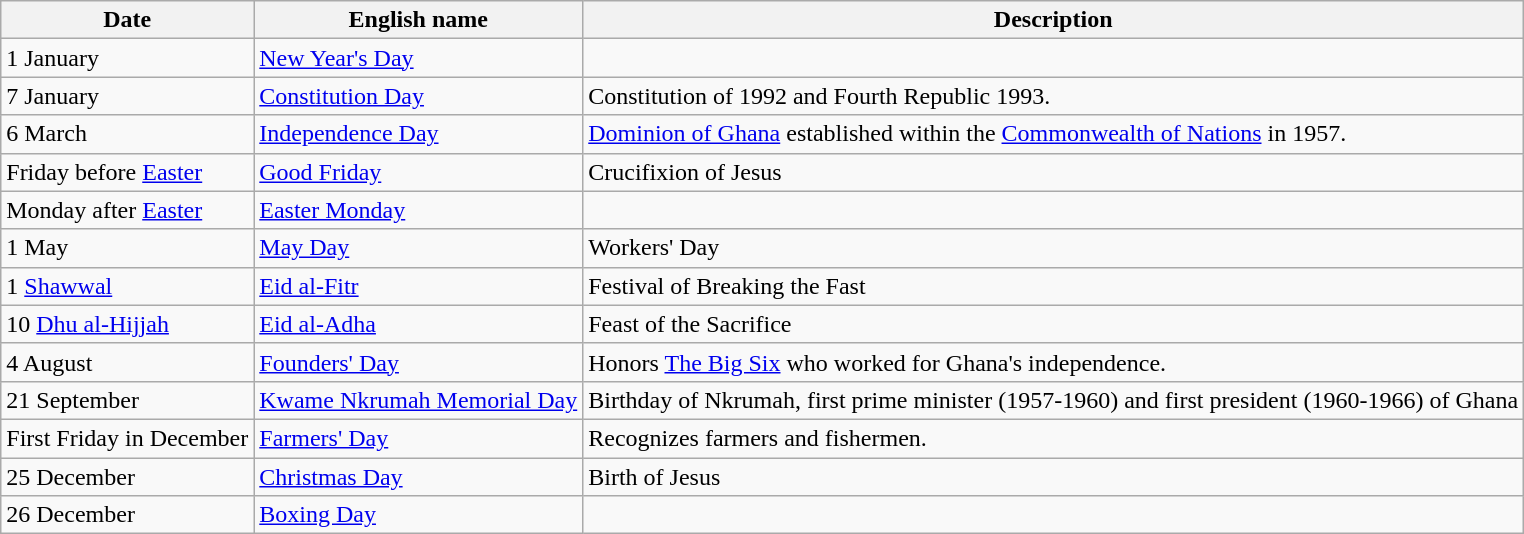<table class="wikitable">
<tr>
<th>Date</th>
<th>English name</th>
<th>Description</th>
</tr>
<tr>
<td>1 January</td>
<td><a href='#'>New Year's Day</a></td>
</tr>
<tr>
<td>7 January</td>
<td><a href='#'>Constitution Day</a></td>
<td>Constitution of 1992 and Fourth Republic 1993.</td>
</tr>
<tr>
<td>6 March</td>
<td><a href='#'>Independence Day</a></td>
<td><a href='#'>Dominion of Ghana</a> established within the <a href='#'>Commonwealth of Nations</a> in 1957.</td>
</tr>
<tr>
<td>Friday before <a href='#'>Easter</a></td>
<td><a href='#'>Good Friday</a></td>
<td>Crucifixion of Jesus</td>
</tr>
<tr>
<td>Monday after <a href='#'>Easter</a></td>
<td><a href='#'>Easter Monday</a></td>
</tr>
<tr>
<td>1 May</td>
<td><a href='#'>May Day</a></td>
<td>Workers' Day</td>
</tr>
<tr>
<td>1 <a href='#'>Shawwal</a></td>
<td><a href='#'>Eid al-Fitr</a></td>
<td>Festival of Breaking the Fast</td>
</tr>
<tr>
<td>10 <a href='#'>Dhu al-Hijjah</a></td>
<td><a href='#'>Eid al-Adha</a></td>
<td>Feast of the Sacrifice</td>
</tr>
<tr>
<td>4 August</td>
<td><a href='#'>Founders' Day</a></td>
<td>Honors <a href='#'>The Big Six</a> who worked for Ghana's independence.</td>
</tr>
<tr>
<td>21 September</td>
<td><a href='#'>Kwame Nkrumah Memorial Day</a></td>
<td>Birthday of Nkrumah, first prime minister (1957-1960) and first president (1960-1966) of Ghana</td>
</tr>
<tr>
<td>First Friday in December</td>
<td><a href='#'>Farmers' Day</a></td>
<td>Recognizes farmers and fishermen.</td>
</tr>
<tr>
<td>25 December</td>
<td><a href='#'>Christmas Day</a></td>
<td>Birth of Jesus</td>
</tr>
<tr>
<td>26 December</td>
<td><a href='#'>Boxing Day</a></td>
</tr>
</table>
